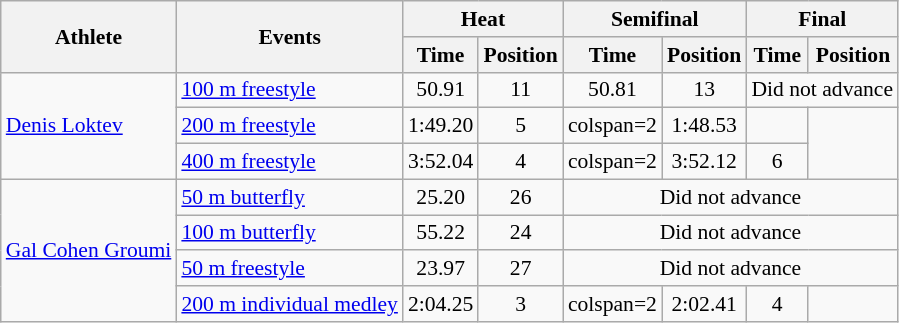<table class="wikitable" border="1" style="font-size:90%">
<tr>
<th rowspan=2>Athlete</th>
<th rowspan=2>Events</th>
<th colspan=2>Heat</th>
<th colspan=2>Semifinal</th>
<th colspan=2>Final</th>
</tr>
<tr>
<th>Time</th>
<th>Position</th>
<th>Time</th>
<th>Position</th>
<th>Time</th>
<th>Position</th>
</tr>
<tr align=center>
<td align=left rowspan=3><a href='#'>Denis Loktev</a></td>
<td align=left><a href='#'>100 m freestyle</a></td>
<td>50.91</td>
<td>11</td>
<td>50.81</td>
<td>13</td>
<td colspan=2>Did not advance</td>
</tr>
<tr align=center>
<td align=left><a href='#'>200 m freestyle</a></td>
<td>1:49.20</td>
<td>5</td>
<td>colspan=2 </td>
<td>1:48.53</td>
<td></td>
</tr>
<tr align=center>
<td align=left><a href='#'>400 m freestyle</a></td>
<td>3:52.04</td>
<td>4</td>
<td>colspan=2 </td>
<td>3:52.12</td>
<td>6</td>
</tr>
<tr align=center>
<td align=left rowspan=4><a href='#'>Gal Cohen Groumi</a></td>
<td align=left><a href='#'>50 m butterfly</a></td>
<td>25.20</td>
<td>26</td>
<td colspan=4>Did not advance</td>
</tr>
<tr align=center>
<td align=left><a href='#'>100 m butterfly</a></td>
<td>55.22</td>
<td>24</td>
<td colspan=4>Did not advance</td>
</tr>
<tr align=center>
<td align=left><a href='#'>50 m freestyle</a></td>
<td>23.97</td>
<td>27</td>
<td colspan=4>Did not advance</td>
</tr>
<tr align=center>
<td align=left><a href='#'>200 m individual medley</a></td>
<td>2:04.25</td>
<td>3</td>
<td>colspan=2 </td>
<td>2:02.41</td>
<td>4</td>
</tr>
</table>
